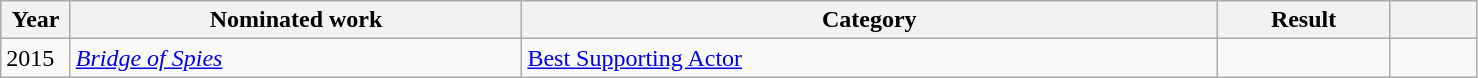<table class=wikitable>
<tr>
<th width=4%>Year</th>
<th width=26%>Nominated work</th>
<th width=40%>Category</th>
<th width=10%>Result</th>
<th width=5%></th>
</tr>
<tr>
<td>2015</td>
<td><em><a href='#'>Bridge of Spies</a></em></td>
<td><a href='#'>Best Supporting Actor</a></td>
<td></td>
<td style="text-align:center;"></td>
</tr>
</table>
